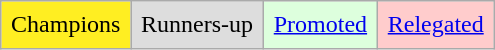<table class="wikitable">
<tr>
<td style="background-color:#FE2;padding:0.4em">Champions</td>
<td style="background-color:#DDD;padding:0.4em">Runners-up</td>
<td style="background-color:#DFD;padding:0.4em"><a href='#'>Promoted</a></td>
<td style="background-color:#FCC;padding:0.4em"><a href='#'>Relegated</a></td>
</tr>
</table>
